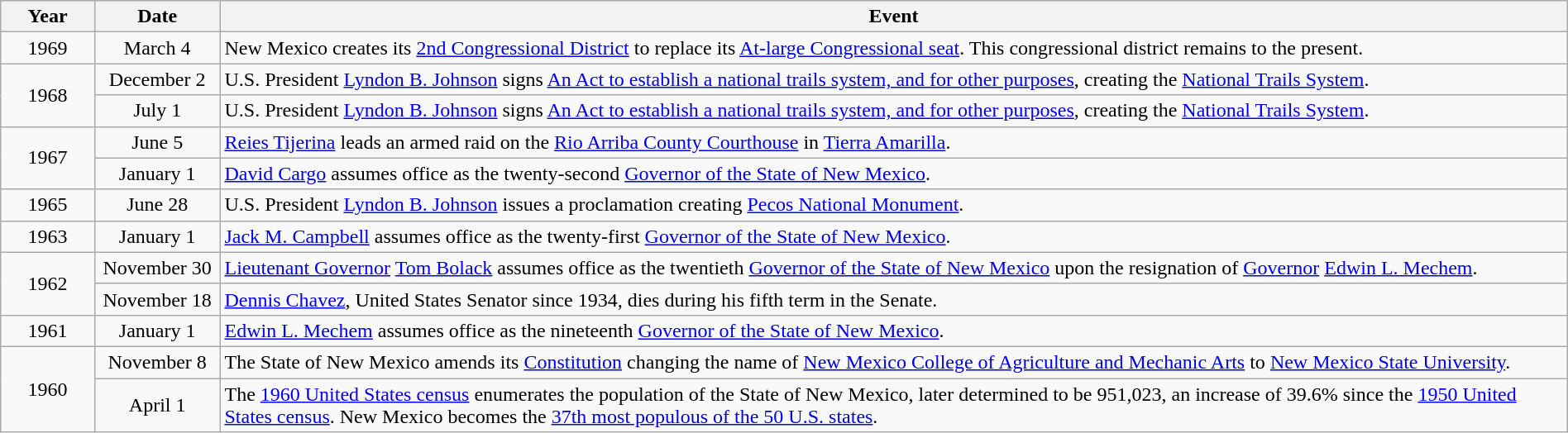<table class="wikitable" style="width:100%;">
<tr>
<th style="width:6%">Year</th>
<th style="width:8%">Date</th>
<th style="width:86%">Event</th>
</tr>
<tr>
<td align=center rowspan=1>1969</td>
<td align=center>March 4</td>
<td>New Mexico creates its <a href='#'>2nd Congressional District</a> to replace its <a href='#'>At-large Congressional seat</a>.  This congressional district remains to the present.</td>
</tr>
<tr>
<td align=center rowspan=2>1968</td>
<td align=center>December 2</td>
<td>U.S. President <a href='#'>Lyndon B. Johnson</a> signs <a href='#'>An Act to establish a national trails system, and for other purposes</a>, creating the <a href='#'>National Trails System</a>.</td>
</tr>
<tr>
<td align=center>July 1</td>
<td>U.S. President <a href='#'>Lyndon B. Johnson</a> signs <a href='#'>An Act to establish a national trails system, and for other purposes</a>, creating the <a href='#'>National Trails System</a>.</td>
</tr>
<tr>
<td align=center rowspan=2>1967</td>
<td align=center>June 5</td>
<td><a href='#'>Reies Tijerina</a> leads an armed raid on the <a href='#'>Rio Arriba County Courthouse</a> in <a href='#'>Tierra Amarilla</a>.</td>
</tr>
<tr>
<td align=center>January 1</td>
<td><a href='#'>David Cargo</a> assumes office as the twenty-second <a href='#'>Governor of the State of New Mexico</a>.</td>
</tr>
<tr>
<td align=center rowspan=1>1965</td>
<td align=center>June 28</td>
<td>U.S. President <a href='#'>Lyndon B. Johnson</a> issues a proclamation creating <a href='#'>Pecos National Monument</a>.</td>
</tr>
<tr>
<td align=center rowspan=1>1963</td>
<td align=center>January 1</td>
<td><a href='#'>Jack M. Campbell</a> assumes office as the twenty-first <a href='#'>Governor of the State of New Mexico</a>.</td>
</tr>
<tr>
<td align=center rowspan=2>1962</td>
<td align=center>November 30</td>
<td><a href='#'>Lieutenant Governor</a> <a href='#'>Tom Bolack</a> assumes office as the twentieth <a href='#'>Governor of the State of New Mexico</a> upon the resignation of <a href='#'>Governor</a> <a href='#'>Edwin L. Mechem</a>.</td>
</tr>
<tr>
<td align=center>November 18</td>
<td><a href='#'>Dennis Chavez</a>, United States Senator since 1934, dies during his fifth term in the Senate.</td>
</tr>
<tr>
<td align=center rowspan=1>1961</td>
<td align=center>January 1</td>
<td><a href='#'>Edwin L. Mechem</a> assumes office as the nineteenth <a href='#'>Governor of the State of New Mexico</a>.</td>
</tr>
<tr>
<td align=center rowspan=2>1960</td>
<td align=center>November 8</td>
<td>The State of New Mexico amends its <a href='#'>Constitution</a> changing the name of <a href='#'>New Mexico College of Agriculture and Mechanic Arts</a> to <a href='#'>New Mexico State University</a>.</td>
</tr>
<tr>
<td align=center>April 1</td>
<td>The <a href='#'>1960 United States census</a> enumerates the population of the State of New Mexico, later determined to be 951,023, an increase of 39.6% since the <a href='#'>1950 United States census</a>. New Mexico becomes the <a href='#'>37th most populous of the 50 U.S. states</a>.</td>
</tr>
</table>
